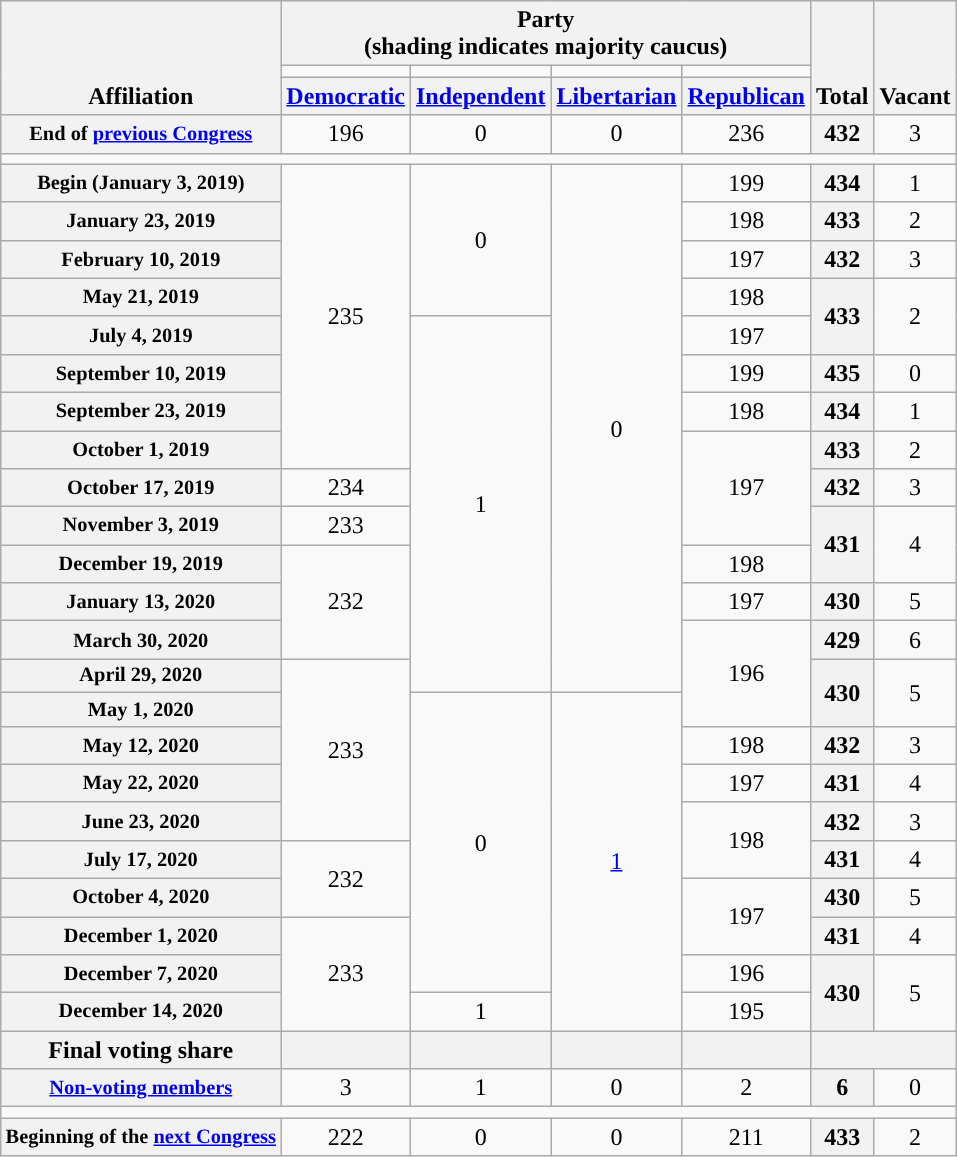<table class=wikitable style="text-align:center">
<tr style="vertical-align:bottom">
<th rowspan=3>Affiliation</th>
<th colspan=4>Party<div>(shading indicates majority caucus)</div></th>
<th rowspan=3>Total</th>
<th rowspan=3>Vacant</th>
</tr>
<tr style="height:5px">
<td style="background-color:"></td>
<td style="background-color:"></td>
<td style="background-color:"></td>
<td style="background-color:"></td>
</tr>
<tr>
<th><a href='#'>Democratic</a></th>
<th><a href='#'>Independent</a></th>
<th><a href='#'>Libertarian</a></th>
<th><a href='#'>Republican</a></th>
</tr>
<tr>
<th style="font-size:85%">End of <a href='#'>previous Congress</a></th>
<td>196</td>
<td>0</td>
<td>0</td>
<td>236</td>
<th>432</th>
<td>3</td>
</tr>
<tr>
<td colspan=99></td>
</tr>
<tr>
<th style="font-size:85%">Begin (January 3, 2019)</th>
<td rowspan=8 >235</td>
<td rowspan=4>0</td>
<td rowspan=14>0</td>
<td>199</td>
<th>434</th>
<td>1</td>
</tr>
<tr>
<th style="font-size:85%">January 23, 2019</th>
<td>198</td>
<th>433</th>
<td>2</td>
</tr>
<tr>
<th style="font-size:85%">February 10, 2019</th>
<td>197</td>
<th>432</th>
<td>3</td>
</tr>
<tr>
<th style="font-size:85%">May 21, 2019</th>
<td>198</td>
<th rowspan=2>433</th>
<td rowspan=2>2</td>
</tr>
<tr>
<th style="font-size:85%">July 4, 2019</th>
<td rowspan=10>1</td>
<td>197</td>
</tr>
<tr>
<th style="font-size:85%">September 10, 2019</th>
<td>199</td>
<th>435</th>
<td>0</td>
</tr>
<tr>
<th style="font-size:85%">September 23, 2019</th>
<td>198</td>
<th>434</th>
<td>1</td>
</tr>
<tr>
<th style="font-size:85%">October 1, 2019</th>
<td rowspan=3>197</td>
<th>433</th>
<td>2</td>
</tr>
<tr>
<th style="font-size:85%">October 17, 2019</th>
<td>234</td>
<th>432</th>
<td>3</td>
</tr>
<tr>
<th style="font-size:85%">November 3, 2019</th>
<td>233</td>
<th rowspan=2>431</th>
<td rowspan=2>4</td>
</tr>
<tr>
<th style="font-size:85%">December 19, 2019</th>
<td rowspan=3 >232</td>
<td>198</td>
</tr>
<tr>
<th style="font-size:85%">January 13, 2020</th>
<td>197</td>
<th>430</th>
<td>5</td>
</tr>
<tr>
<th style="font-size:85%">March 30, 2020</th>
<td rowspan=3>196</td>
<th>429</th>
<td>6</td>
</tr>
<tr>
<th style="font-size:85%">April 29, 2020</th>
<td rowspan=5 >233</td>
<th rowspan=2>430</th>
<td rowspan=2>5</td>
</tr>
<tr>
<th style="font-size:85%">May 1, 2020</th>
<td rowspan=8>0</td>
<td rowspan=9><a href='#'>1</a></td>
</tr>
<tr>
<th style="font-size:85%">May 12, 2020</th>
<td>198</td>
<th>432</th>
<td>3</td>
</tr>
<tr>
<th style="font-size:85%">May 22, 2020</th>
<td>197</td>
<th>431</th>
<td>4</td>
</tr>
<tr>
<th style="font-size:85%">June 23, 2020</th>
<td rowspan=2>198</td>
<th>432</th>
<td>3</td>
</tr>
<tr>
<th style="font-size:85%">July 17, 2020</th>
<td rowspan=2 >232</td>
<th>431</th>
<td>4</td>
</tr>
<tr>
<th style="font-size:85%">October 4, 2020</th>
<td rowspan=2>197</td>
<th>430</th>
<td>5</td>
</tr>
<tr>
<th style="font-size:85%">December 1, 2020</th>
<td rowspan=3 >233</td>
<th>431</th>
<td>4</td>
</tr>
<tr>
<th style="font-size:85%">December 7, 2020</th>
<td>196</td>
<th rowspan=2>430</th>
<td rowspan=2>5</td>
</tr>
<tr>
<th style="font-size:85%">December 14, 2020</th>
<td>1</td>
<td>195</td>
</tr>
<tr>
<th>Final voting share</th>
<th></th>
<th></th>
<th></th>
<th></th>
<th colspan=3> </th>
</tr>
<tr>
<th style="font-size:85%"><a href='#'>Non-voting members</a></th>
<td>3</td>
<td>1</td>
<td>0</td>
<td>2</td>
<th>6</th>
<td>0</td>
</tr>
<tr>
<td colspan=99></td>
</tr>
<tr>
<th style="white-space:nowrap; font-size:85%;">Beginning of the <a href='#'>next Congress</a></th>
<td>222</td>
<td>0</td>
<td>0</td>
<td>211</td>
<th>433</th>
<td>2</td>
</tr>
</table>
